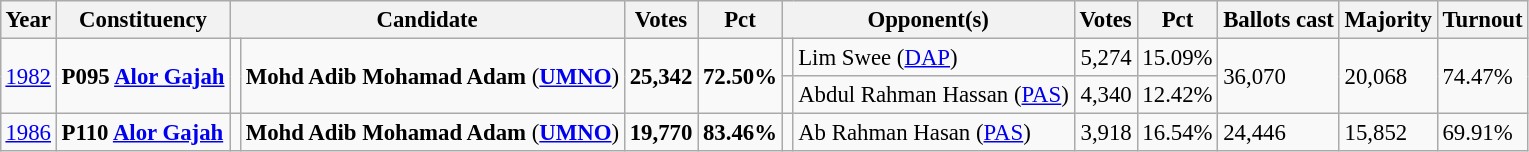<table class="wikitable" style="margin:0.5em ; font-size:95%">
<tr>
<th>Year</th>
<th>Constituency</th>
<th colspan=2>Candidate</th>
<th>Votes</th>
<th>Pct</th>
<th colspan=2>Opponent(s)</th>
<th>Votes</th>
<th>Pct</th>
<th>Ballots cast</th>
<th>Majority</th>
<th>Turnout</th>
</tr>
<tr>
<td rowspan=2><a href='#'>1982</a></td>
<td rowspan=2><strong>P095 <a href='#'>Alor Gajah</a></strong></td>
<td rowspan=2 ></td>
<td rowspan=2><strong>Mohd Adib Mohamad Adam</strong> (<a href='#'><strong>UMNO</strong></a>)</td>
<td rowspan=2 align="right"><strong>25,342</strong></td>
<td rowspan=2><strong>72.50%</strong></td>
<td></td>
<td>Lim Swee (<a href='#'>DAP</a>)</td>
<td align="right">5,274</td>
<td>15.09%</td>
<td rowspan=2>36,070</td>
<td rowspan=2>20,068</td>
<td rowspan=2>74.47%</td>
</tr>
<tr>
<td></td>
<td>Abdul Rahman Hassan (<a href='#'>PAS</a>)</td>
<td align="right">4,340</td>
<td>12.42%</td>
</tr>
<tr>
<td><a href='#'>1986</a></td>
<td><strong>P110 <a href='#'>Alor Gajah</a></strong></td>
<td></td>
<td><strong>Mohd Adib Mohamad Adam</strong> (<a href='#'><strong>UMNO</strong></a>)</td>
<td align="right"><strong>19,770</strong></td>
<td><strong>83.46%</strong></td>
<td></td>
<td>Ab Rahman Hasan (<a href='#'>PAS</a>)</td>
<td align="right">3,918</td>
<td>16.54%</td>
<td>24,446</td>
<td>15,852</td>
<td>69.91%</td>
</tr>
</table>
